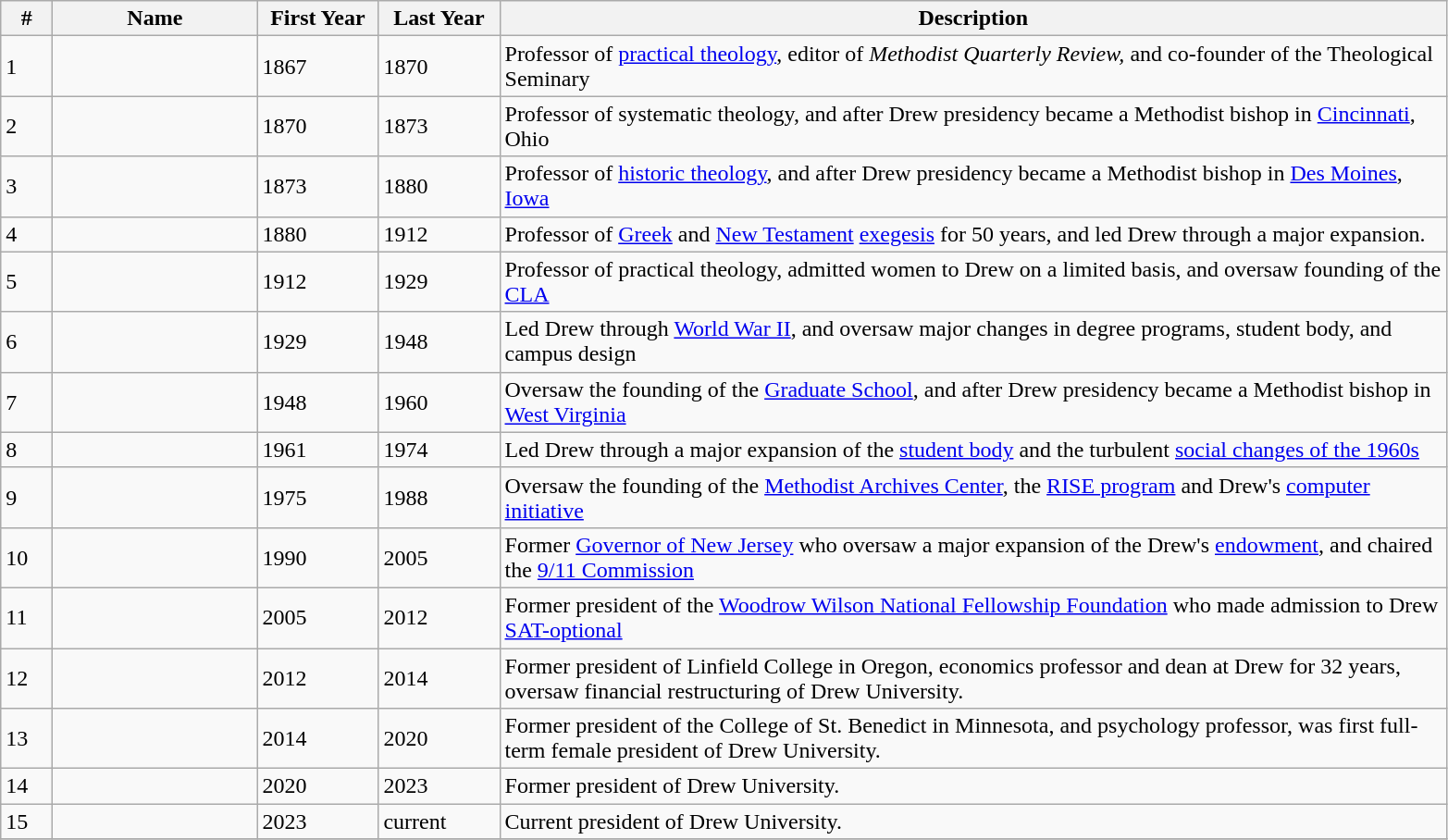<table class="wikitable sortable">
<tr>
<th width=30>#</th>
<th width=140>Name</th>
<th width=80>First Year</th>
<th width=80>Last Year</th>
<th width=675>Description</th>
</tr>
<tr>
<td>1</td>
<td></td>
<td>1867</td>
<td>1870</td>
<td>Professor of <a href='#'>practical theology</a>, editor of <em>Methodist Quarterly Review,</em> and co-founder of the Theological Seminary</td>
</tr>
<tr>
<td>2</td>
<td></td>
<td>1870</td>
<td>1873</td>
<td>Professor of systematic theology, and after Drew presidency became a Methodist bishop in <a href='#'>Cincinnati</a>, Ohio</td>
</tr>
<tr>
<td>3</td>
<td></td>
<td>1873</td>
<td>1880</td>
<td>Professor of <a href='#'>historic theology</a>, and after Drew presidency became a Methodist bishop in <a href='#'>Des Moines</a>, <a href='#'>Iowa</a></td>
</tr>
<tr>
<td>4</td>
<td></td>
<td>1880</td>
<td>1912</td>
<td>Professor of <a href='#'>Greek</a> and <a href='#'>New Testament</a> <a href='#'>exegesis</a> for 50 years, and led Drew through a major expansion.</td>
</tr>
<tr>
<td>5</td>
<td></td>
<td>1912</td>
<td>1929</td>
<td>Professor of practical theology, admitted women to Drew on a limited basis, and oversaw founding of the <a href='#'>CLA</a></td>
</tr>
<tr>
<td>6</td>
<td></td>
<td>1929</td>
<td>1948</td>
<td>Led Drew through <a href='#'>World War II</a>, and oversaw major changes in degree programs, student body, and campus design</td>
</tr>
<tr>
<td>7</td>
<td></td>
<td>1948</td>
<td>1960</td>
<td>Oversaw the founding of the <a href='#'>Graduate School</a>, and after Drew presidency became a Methodist bishop in <a href='#'>West Virginia</a></td>
</tr>
<tr>
<td>8</td>
<td></td>
<td>1961</td>
<td>1974</td>
<td>Led Drew through a major expansion of the <a href='#'>student body</a> and the turbulent <a href='#'>social changes of the 1960s</a></td>
</tr>
<tr>
<td>9</td>
<td></td>
<td>1975</td>
<td>1988</td>
<td>Oversaw the founding of the <a href='#'>Methodist Archives Center</a>, the <a href='#'>RISE program</a> and Drew's <a href='#'>computer initiative</a></td>
</tr>
<tr>
<td>10</td>
<td></td>
<td>1990</td>
<td>2005</td>
<td>Former <a href='#'>Governor of New Jersey</a> who oversaw a major expansion of the Drew's <a href='#'>endowment</a>, and chaired the <a href='#'>9/11 Commission</a></td>
</tr>
<tr>
<td>11</td>
<td></td>
<td>2005</td>
<td>2012</td>
<td>Former president of the <a href='#'>Woodrow Wilson National Fellowship Foundation</a> who made admission to Drew <a href='#'>SAT-optional</a></td>
</tr>
<tr>
<td>12</td>
<td></td>
<td>2012</td>
<td>2014</td>
<td>Former president of Linfield College in Oregon, economics professor and dean at Drew for 32 years, oversaw financial restructuring of Drew University.</td>
</tr>
<tr>
<td>13</td>
<td></td>
<td>2014</td>
<td>2020</td>
<td>Former president of the College of St. Benedict in Minnesota, and psychology professor, was first full-term female president of Drew University.</td>
</tr>
<tr>
<td>14</td>
<td></td>
<td>2020</td>
<td>2023</td>
<td>Former president of Drew University.</td>
</tr>
<tr>
<td>15</td>
<td></td>
<td>2023</td>
<td>current</td>
<td>Current president of Drew University.</td>
</tr>
<tr>
</tr>
</table>
